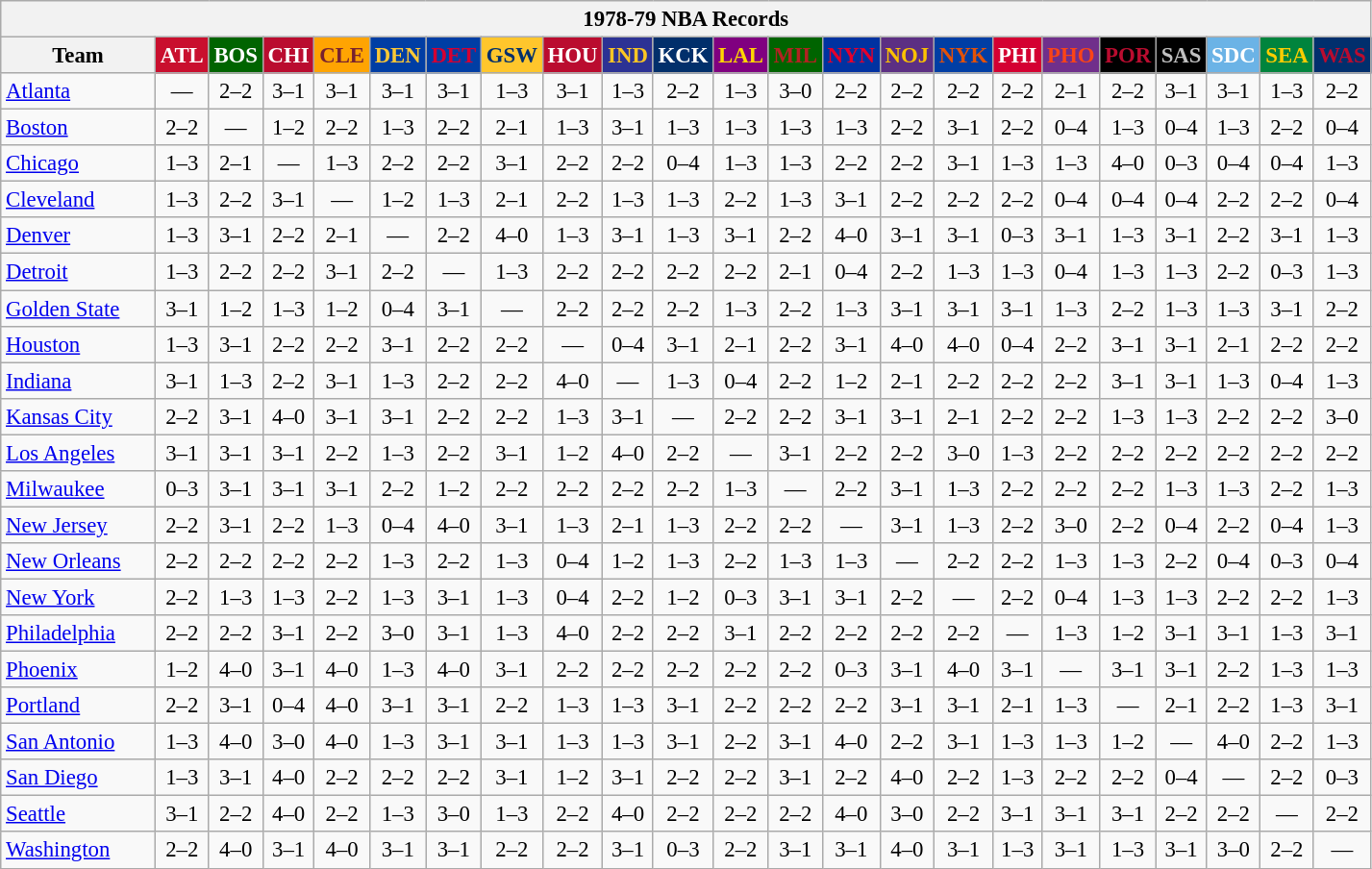<table class="wikitable" style="font-size:95%; text-align:center;">
<tr>
<th colspan=23>1978-79 NBA Records</th>
</tr>
<tr>
<th width=100>Team</th>
<th style="background:#C90F2E;color:#FFFFFF;width=35">ATL</th>
<th style="background:#006400;color:#FFFFFF;width=35">BOS</th>
<th style="background:#BA0C2F;color:#FFFFFF;width=35">CHI</th>
<th style="background:#FFA402;color:#77222F;width=35">CLE</th>
<th style="background:#003EA4;color:#FDC835;width=35">DEN</th>
<th style="background:#003EA4;color:#D50032;width=35">DET</th>
<th style="background:#FFC62C;color:#012F6B;width=35">GSW</th>
<th style="background:#BA0C2F;color:#FFFFFF;width=35">HOU</th>
<th style="background:#2C3294;color:#FCC624;width=35">IND</th>
<th style="background:#012F6B;color:#FFFFFF;width=35">KCK</th>
<th style="background:#800080;color:#FFD700;width=35">LAL</th>
<th style="background:#006400;color:#B22222;width=35">MIL</th>
<th style="background:#0032A1;color:#E5002B;width=35">NYN</th>
<th style="background:#5C2F83;color:#FCC200;width=35">NOJ</th>
<th style="background:#003EA4;color:#E35208;width=35">NYK</th>
<th style="background:#D40032;color:#FFFFFF;width=35">PHI</th>
<th style="background:#702F8B;color:#FA4417;width=35">PHO</th>
<th style="background:#000000;color:#BA0C2F;width=35">POR</th>
<th style="background:#000000;color:#C0C0C0;width=35">SAS</th>
<th style="background:#6BB3E6;color:#FFFFFF;width=35">SDC</th>
<th style="background:#00843D;color:#FFCD01;width=35">SEA</th>
<th style="background:#012F6D;color:#BA0C2F;width=35">WAS</th>
</tr>
<tr>
<td style="text-align:left;"><a href='#'>Atlanta</a></td>
<td>—</td>
<td>2–2</td>
<td>3–1</td>
<td>3–1</td>
<td>3–1</td>
<td>3–1</td>
<td>1–3</td>
<td>3–1</td>
<td>1–3</td>
<td>2–2</td>
<td>1–3</td>
<td>3–0</td>
<td>2–2</td>
<td>2–2</td>
<td>2–2</td>
<td>2–2</td>
<td>2–1</td>
<td>2–2</td>
<td>3–1</td>
<td>3–1</td>
<td>1–3</td>
<td>2–2</td>
</tr>
<tr>
<td style="text-align:left;"><a href='#'>Boston</a></td>
<td>2–2</td>
<td>—</td>
<td>1–2</td>
<td>2–2</td>
<td>1–3</td>
<td>2–2</td>
<td>2–1</td>
<td>1–3</td>
<td>3–1</td>
<td>1–3</td>
<td>1–3</td>
<td>1–3</td>
<td>1–3</td>
<td>2–2</td>
<td>3–1</td>
<td>2–2</td>
<td>0–4</td>
<td>1–3</td>
<td>0–4</td>
<td>1–3</td>
<td>2–2</td>
<td>0–4</td>
</tr>
<tr>
<td style="text-align:left;"><a href='#'>Chicago</a></td>
<td>1–3</td>
<td>2–1</td>
<td>—</td>
<td>1–3</td>
<td>2–2</td>
<td>2–2</td>
<td>3–1</td>
<td>2–2</td>
<td>2–2</td>
<td>0–4</td>
<td>1–3</td>
<td>1–3</td>
<td>2–2</td>
<td>2–2</td>
<td>3–1</td>
<td>1–3</td>
<td>1–3</td>
<td>4–0</td>
<td>0–3</td>
<td>0–4</td>
<td>0–4</td>
<td>1–3</td>
</tr>
<tr>
<td style="text-align:left;"><a href='#'>Cleveland</a></td>
<td>1–3</td>
<td>2–2</td>
<td>3–1</td>
<td>—</td>
<td>1–2</td>
<td>1–3</td>
<td>2–1</td>
<td>2–2</td>
<td>1–3</td>
<td>1–3</td>
<td>2–2</td>
<td>1–3</td>
<td>3–1</td>
<td>2–2</td>
<td>2–2</td>
<td>2–2</td>
<td>0–4</td>
<td>0–4</td>
<td>0–4</td>
<td>2–2</td>
<td>2–2</td>
<td>0–4</td>
</tr>
<tr>
<td style="text-align:left;"><a href='#'>Denver</a></td>
<td>1–3</td>
<td>3–1</td>
<td>2–2</td>
<td>2–1</td>
<td>—</td>
<td>2–2</td>
<td>4–0</td>
<td>1–3</td>
<td>3–1</td>
<td>1–3</td>
<td>3–1</td>
<td>2–2</td>
<td>4–0</td>
<td>3–1</td>
<td>3–1</td>
<td>0–3</td>
<td>3–1</td>
<td>1–3</td>
<td>3–1</td>
<td>2–2</td>
<td>3–1</td>
<td>1–3</td>
</tr>
<tr>
<td style="text-align:left;"><a href='#'>Detroit</a></td>
<td>1–3</td>
<td>2–2</td>
<td>2–2</td>
<td>3–1</td>
<td>2–2</td>
<td>—</td>
<td>1–3</td>
<td>2–2</td>
<td>2–2</td>
<td>2–2</td>
<td>2–2</td>
<td>2–1</td>
<td>0–4</td>
<td>2–2</td>
<td>1–3</td>
<td>1–3</td>
<td>0–4</td>
<td>1–3</td>
<td>1–3</td>
<td>2–2</td>
<td>0–3</td>
<td>1–3</td>
</tr>
<tr>
<td style="text-align:left;"><a href='#'>Golden State</a></td>
<td>3–1</td>
<td>1–2</td>
<td>1–3</td>
<td>1–2</td>
<td>0–4</td>
<td>3–1</td>
<td>—</td>
<td>2–2</td>
<td>2–2</td>
<td>2–2</td>
<td>1–3</td>
<td>2–2</td>
<td>1–3</td>
<td>3–1</td>
<td>3–1</td>
<td>3–1</td>
<td>1–3</td>
<td>2–2</td>
<td>1–3</td>
<td>1–3</td>
<td>3–1</td>
<td>2–2</td>
</tr>
<tr>
<td style="text-align:left;"><a href='#'>Houston</a></td>
<td>1–3</td>
<td>3–1</td>
<td>2–2</td>
<td>2–2</td>
<td>3–1</td>
<td>2–2</td>
<td>2–2</td>
<td>—</td>
<td>0–4</td>
<td>3–1</td>
<td>2–1</td>
<td>2–2</td>
<td>3–1</td>
<td>4–0</td>
<td>4–0</td>
<td>0–4</td>
<td>2–2</td>
<td>3–1</td>
<td>3–1</td>
<td>2–1</td>
<td>2–2</td>
<td>2–2</td>
</tr>
<tr>
<td style="text-align:left;"><a href='#'>Indiana</a></td>
<td>3–1</td>
<td>1–3</td>
<td>2–2</td>
<td>3–1</td>
<td>1–3</td>
<td>2–2</td>
<td>2–2</td>
<td>4–0</td>
<td>—</td>
<td>1–3</td>
<td>0–4</td>
<td>2–2</td>
<td>1–2</td>
<td>2–1</td>
<td>2–2</td>
<td>2–2</td>
<td>2–2</td>
<td>3–1</td>
<td>3–1</td>
<td>1–3</td>
<td>0–4</td>
<td>1–3</td>
</tr>
<tr>
<td style="text-align:left;"><a href='#'>Kansas City</a></td>
<td>2–2</td>
<td>3–1</td>
<td>4–0</td>
<td>3–1</td>
<td>3–1</td>
<td>2–2</td>
<td>2–2</td>
<td>1–3</td>
<td>3–1</td>
<td>—</td>
<td>2–2</td>
<td>2–2</td>
<td>3–1</td>
<td>3–1</td>
<td>2–1</td>
<td>2–2</td>
<td>2–2</td>
<td>1–3</td>
<td>1–3</td>
<td>2–2</td>
<td>2–2</td>
<td>3–0</td>
</tr>
<tr>
<td style="text-align:left;"><a href='#'>Los Angeles</a></td>
<td>3–1</td>
<td>3–1</td>
<td>3–1</td>
<td>2–2</td>
<td>1–3</td>
<td>2–2</td>
<td>3–1</td>
<td>1–2</td>
<td>4–0</td>
<td>2–2</td>
<td>—</td>
<td>3–1</td>
<td>2–2</td>
<td>2–2</td>
<td>3–0</td>
<td>1–3</td>
<td>2–2</td>
<td>2–2</td>
<td>2–2</td>
<td>2–2</td>
<td>2–2</td>
<td>2–2</td>
</tr>
<tr>
<td style="text-align:left;"><a href='#'>Milwaukee</a></td>
<td>0–3</td>
<td>3–1</td>
<td>3–1</td>
<td>3–1</td>
<td>2–2</td>
<td>1–2</td>
<td>2–2</td>
<td>2–2</td>
<td>2–2</td>
<td>2–2</td>
<td>1–3</td>
<td>—</td>
<td>2–2</td>
<td>3–1</td>
<td>1–3</td>
<td>2–2</td>
<td>2–2</td>
<td>2–2</td>
<td>1–3</td>
<td>1–3</td>
<td>2–2</td>
<td>1–3</td>
</tr>
<tr>
<td style="text-align:left;"><a href='#'>New Jersey</a></td>
<td>2–2</td>
<td>3–1</td>
<td>2–2</td>
<td>1–3</td>
<td>0–4</td>
<td>4–0</td>
<td>3–1</td>
<td>1–3</td>
<td>2–1</td>
<td>1–3</td>
<td>2–2</td>
<td>2–2</td>
<td>—</td>
<td>3–1</td>
<td>1–3</td>
<td>2–2</td>
<td>3–0</td>
<td>2–2</td>
<td>0–4</td>
<td>2–2</td>
<td>0–4</td>
<td>1–3</td>
</tr>
<tr>
<td style="text-align:left;"><a href='#'>New Orleans</a></td>
<td>2–2</td>
<td>2–2</td>
<td>2–2</td>
<td>2–2</td>
<td>1–3</td>
<td>2–2</td>
<td>1–3</td>
<td>0–4</td>
<td>1–2</td>
<td>1–3</td>
<td>2–2</td>
<td>1–3</td>
<td>1–3</td>
<td>—</td>
<td>2–2</td>
<td>2–2</td>
<td>1–3</td>
<td>1–3</td>
<td>2–2</td>
<td>0–4</td>
<td>0–3</td>
<td>0–4</td>
</tr>
<tr>
<td style="text-align:left;"><a href='#'>New York</a></td>
<td>2–2</td>
<td>1–3</td>
<td>1–3</td>
<td>2–2</td>
<td>1–3</td>
<td>3–1</td>
<td>1–3</td>
<td>0–4</td>
<td>2–2</td>
<td>1–2</td>
<td>0–3</td>
<td>3–1</td>
<td>3–1</td>
<td>2–2</td>
<td>—</td>
<td>2–2</td>
<td>0–4</td>
<td>1–3</td>
<td>1–3</td>
<td>2–2</td>
<td>2–2</td>
<td>1–3</td>
</tr>
<tr>
<td style="text-align:left;"><a href='#'>Philadelphia</a></td>
<td>2–2</td>
<td>2–2</td>
<td>3–1</td>
<td>2–2</td>
<td>3–0</td>
<td>3–1</td>
<td>1–3</td>
<td>4–0</td>
<td>2–2</td>
<td>2–2</td>
<td>3–1</td>
<td>2–2</td>
<td>2–2</td>
<td>2–2</td>
<td>2–2</td>
<td>—</td>
<td>1–3</td>
<td>1–2</td>
<td>3–1</td>
<td>3–1</td>
<td>1–3</td>
<td>3–1</td>
</tr>
<tr>
<td style="text-align:left;"><a href='#'>Phoenix</a></td>
<td>1–2</td>
<td>4–0</td>
<td>3–1</td>
<td>4–0</td>
<td>1–3</td>
<td>4–0</td>
<td>3–1</td>
<td>2–2</td>
<td>2–2</td>
<td>2–2</td>
<td>2–2</td>
<td>2–2</td>
<td>0–3</td>
<td>3–1</td>
<td>4–0</td>
<td>3–1</td>
<td>—</td>
<td>3–1</td>
<td>3–1</td>
<td>2–2</td>
<td>1–3</td>
<td>1–3</td>
</tr>
<tr>
<td style="text-align:left;"><a href='#'>Portland</a></td>
<td>2–2</td>
<td>3–1</td>
<td>0–4</td>
<td>4–0</td>
<td>3–1</td>
<td>3–1</td>
<td>2–2</td>
<td>1–3</td>
<td>1–3</td>
<td>3–1</td>
<td>2–2</td>
<td>2–2</td>
<td>2–2</td>
<td>3–1</td>
<td>3–1</td>
<td>2–1</td>
<td>1–3</td>
<td>—</td>
<td>2–1</td>
<td>2–2</td>
<td>1–3</td>
<td>3–1</td>
</tr>
<tr>
<td style="text-align:left;"><a href='#'>San Antonio</a></td>
<td>1–3</td>
<td>4–0</td>
<td>3–0</td>
<td>4–0</td>
<td>1–3</td>
<td>3–1</td>
<td>3–1</td>
<td>1–3</td>
<td>1–3</td>
<td>3–1</td>
<td>2–2</td>
<td>3–1</td>
<td>4–0</td>
<td>2–2</td>
<td>3–1</td>
<td>1–3</td>
<td>1–3</td>
<td>1–2</td>
<td>—</td>
<td>4–0</td>
<td>2–2</td>
<td>1–3</td>
</tr>
<tr>
<td style="text-align:left;"><a href='#'>San Diego</a></td>
<td>1–3</td>
<td>3–1</td>
<td>4–0</td>
<td>2–2</td>
<td>2–2</td>
<td>2–2</td>
<td>3–1</td>
<td>1–2</td>
<td>3–1</td>
<td>2–2</td>
<td>2–2</td>
<td>3–1</td>
<td>2–2</td>
<td>4–0</td>
<td>2–2</td>
<td>1–3</td>
<td>2–2</td>
<td>2–2</td>
<td>0–4</td>
<td>—</td>
<td>2–2</td>
<td>0–3</td>
</tr>
<tr>
<td style="text-align:left;"><a href='#'>Seattle</a></td>
<td>3–1</td>
<td>2–2</td>
<td>4–0</td>
<td>2–2</td>
<td>1–3</td>
<td>3–0</td>
<td>1–3</td>
<td>2–2</td>
<td>4–0</td>
<td>2–2</td>
<td>2–2</td>
<td>2–2</td>
<td>4–0</td>
<td>3–0</td>
<td>2–2</td>
<td>3–1</td>
<td>3–1</td>
<td>3–1</td>
<td>2–2</td>
<td>2–2</td>
<td>—</td>
<td>2–2</td>
</tr>
<tr>
<td style="text-align:left;"><a href='#'>Washington</a></td>
<td>2–2</td>
<td>4–0</td>
<td>3–1</td>
<td>4–0</td>
<td>3–1</td>
<td>3–1</td>
<td>2–2</td>
<td>2–2</td>
<td>3–1</td>
<td>0–3</td>
<td>2–2</td>
<td>3–1</td>
<td>3–1</td>
<td>4–0</td>
<td>3–1</td>
<td>1–3</td>
<td>3–1</td>
<td>1–3</td>
<td>3–1</td>
<td>3–0</td>
<td>2–2</td>
<td>—</td>
</tr>
</table>
